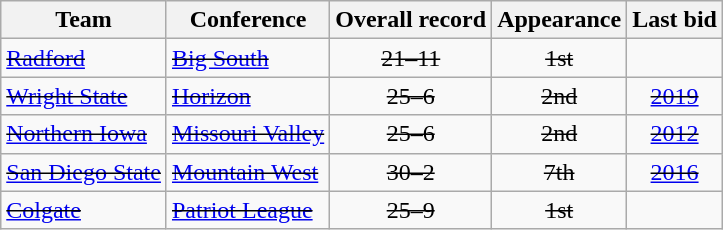<table class="wikitable sortable" style="text-align: center;">
<tr>
<th>Team</th>
<th>Conference</th>
<th data-sort-type="number">Overall record</th>
<th data-sort-type="number">Appearance</th>
<th>Last bid</th>
</tr>
<tr>
<td align="left"><s><a href='#'>Radford</a></s></td>
<td align="left"><s><a href='#'>Big South</a></s></td>
<td><s>21–11</s></td>
<td><s>1st</s></td>
<td></td>
</tr>
<tr>
<td align="left"><s><a href='#'>Wright State</a></s></td>
<td align="left"><s><a href='#'>Horizon</a></s></td>
<td><s>25–6</s></td>
<td><s>2nd</s></td>
<td><s><a href='#'>2019</a></s></td>
</tr>
<tr>
<td align="left"><s><a href='#'>Northern Iowa</a></s></td>
<td align="left"><s><a href='#'>Missouri Valley</a></s></td>
<td><s>25–6</s></td>
<td><s>2nd</s></td>
<td><s><a href='#'>2012</a></s></td>
</tr>
<tr>
<td align="left"><s><a href='#'>San Diego State</a></s></td>
<td align="left"><s><a href='#'>Mountain West</a></s></td>
<td><s>30–2</s></td>
<td><s>7th</s></td>
<td><s><a href='#'>2016</a></s></td>
</tr>
<tr>
<td align="left"><s><a href='#'>Colgate</a></s></td>
<td align="left"><s><a href='#'>Patriot League</a></s></td>
<td><s>25–9</s></td>
<td><s>1st</s></td>
<td></td>
</tr>
</table>
